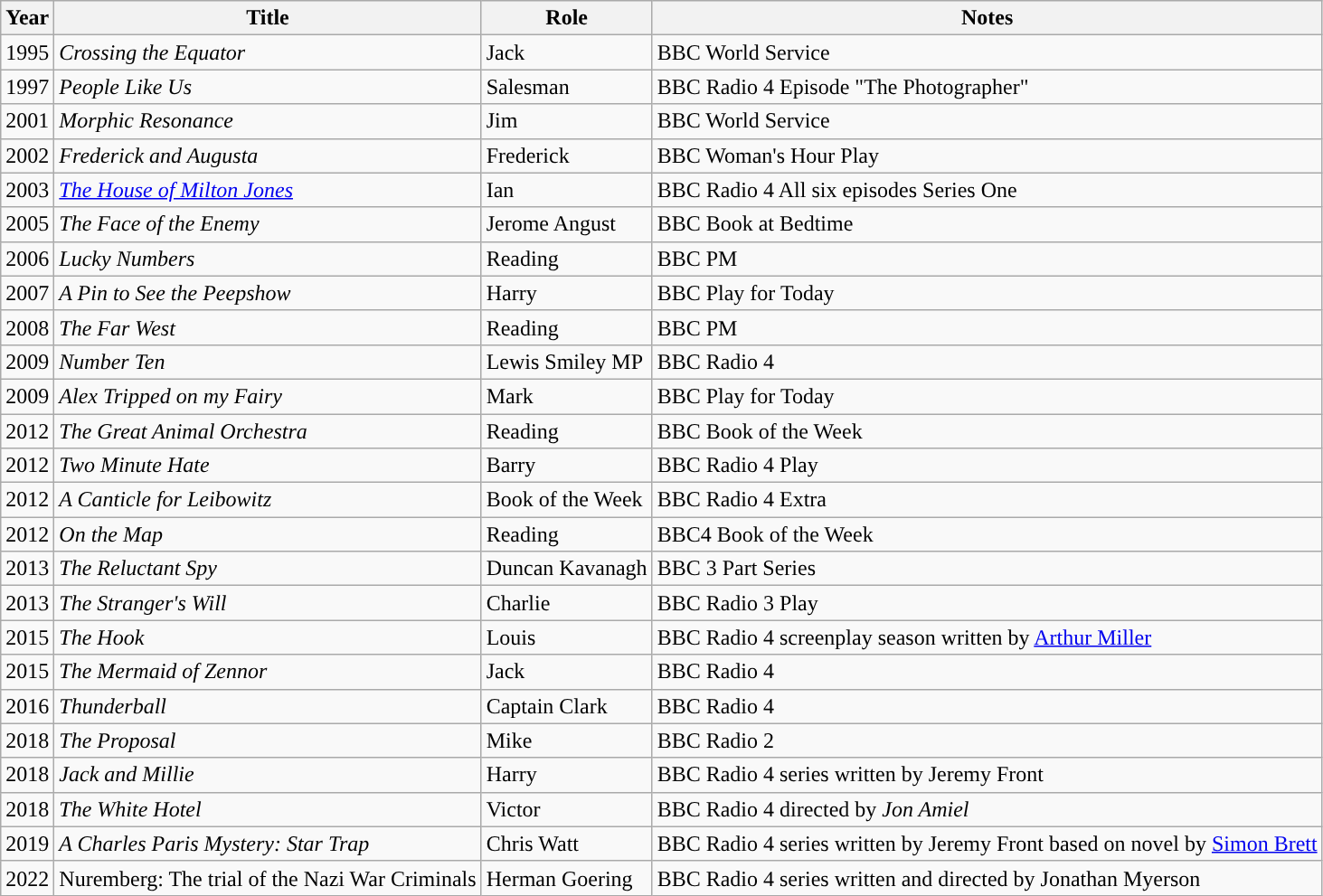<table class="wikitable sortable">
<tr>
<th>Year</th>
<th>Title</th>
<th>Role</th>
<th>Notes</th>
</tr>
<tr>
<td>1995</td>
<td><em>Crossing the Equator</em></td>
<td>Jack</td>
<td>BBC World Service</td>
</tr>
<tr>
<td>1997</td>
<td><em>People Like Us</em></td>
<td>Salesman</td>
<td>BBC Radio 4 Episode "The Photographer"</td>
</tr>
<tr>
<td>2001</td>
<td><em>Morphic Resonance</em></td>
<td>Jim</td>
<td>BBC World Service</td>
</tr>
<tr>
<td>2002</td>
<td><em>Frederick and Augusta</em></td>
<td>Frederick</td>
<td>BBC Woman's Hour Play</td>
</tr>
<tr>
<td>2003</td>
<td><em><a href='#'>The House of Milton Jones</a></em></td>
<td>Ian</td>
<td>BBC Radio 4 All six episodes Series One</td>
</tr>
<tr>
<td>2005</td>
<td><em>The Face of the Enemy</em></td>
<td>Jerome Angust</td>
<td>BBC Book at Bedtime</td>
</tr>
<tr>
<td>2006</td>
<td><em>Lucky Numbers</em></td>
<td>Reading</td>
<td>BBC PM</td>
</tr>
<tr>
<td>2007</td>
<td><em>A Pin to See the Peepshow</em></td>
<td>Harry</td>
<td>BBC Play for Today</td>
</tr>
<tr>
<td>2008</td>
<td><em>The Far West</em></td>
<td>Reading</td>
<td>BBC PM</td>
</tr>
<tr>
<td>2009</td>
<td><em>Number Ten</em></td>
<td>Lewis Smiley MP</td>
<td>BBC Radio 4</td>
</tr>
<tr>
<td>2009</td>
<td><em>Alex Tripped on my Fairy</em></td>
<td>Mark</td>
<td>BBC Play for Today</td>
</tr>
<tr>
<td>2012</td>
<td><em>The Great Animal Orchestra</em></td>
<td>Reading</td>
<td>BBC Book of the Week</td>
</tr>
<tr>
<td>2012</td>
<td><em>Two Minute Hate</em></td>
<td>Barry</td>
<td>BBC Radio 4 Play</td>
</tr>
<tr>
<td>2012</td>
<td><em>A Canticle for Leibowitz</em></td>
<td>Book of the Week</td>
<td>BBC Radio 4 Extra</td>
</tr>
<tr>
<td>2012</td>
<td><em>On the Map</em></td>
<td>Reading</td>
<td>BBC4 Book of the Week</td>
</tr>
<tr>
<td>2013</td>
<td><em>The Reluctant Spy</em></td>
<td>Duncan Kavanagh</td>
<td>BBC 3 Part Series</td>
</tr>
<tr>
<td>2013</td>
<td><em>The Stranger's Will</em></td>
<td>Charlie</td>
<td>BBC Radio 3 Play</td>
</tr>
<tr>
<td>2015</td>
<td><em>The Hook</em></td>
<td>Louis</td>
<td>BBC Radio 4 screenplay season written by <a href='#'>Arthur Miller</a></td>
</tr>
<tr>
<td>2015</td>
<td><em>The Mermaid of Zennor</em></td>
<td>Jack</td>
<td>BBC Radio 4</td>
</tr>
<tr>
<td>2016</td>
<td><em>Thunderball</em></td>
<td>Captain Clark</td>
<td>BBC Radio 4</td>
</tr>
<tr>
<td>2018</td>
<td><em>The Proposal</em></td>
<td>Mike</td>
<td>BBC Radio 2</td>
</tr>
<tr>
<td>2018</td>
<td><em>Jack and Millie</em></td>
<td>Harry</td>
<td>BBC Radio 4 series written by Jeremy Front</td>
</tr>
<tr>
<td>2018</td>
<td><em>The White Hotel</em></td>
<td>Victor</td>
<td>BBC Radio 4 directed by <em>Jon Amiel</em></td>
</tr>
<tr>
<td>2019</td>
<td><em>A Charles Paris Mystery: Star Trap </em></td>
<td>Chris Watt</td>
<td>BBC Radio 4 series written by Jeremy Front based on novel by <a href='#'>Simon Brett</a></td>
</tr>
<tr>
<td>2022</td>
<td>Nuremberg: The trial of the Nazi War Criminals</td>
<td>Herman Goering</td>
<td>BBC Radio 4 series written and directed by Jonathan Myerson</td>
</tr>
</table>
